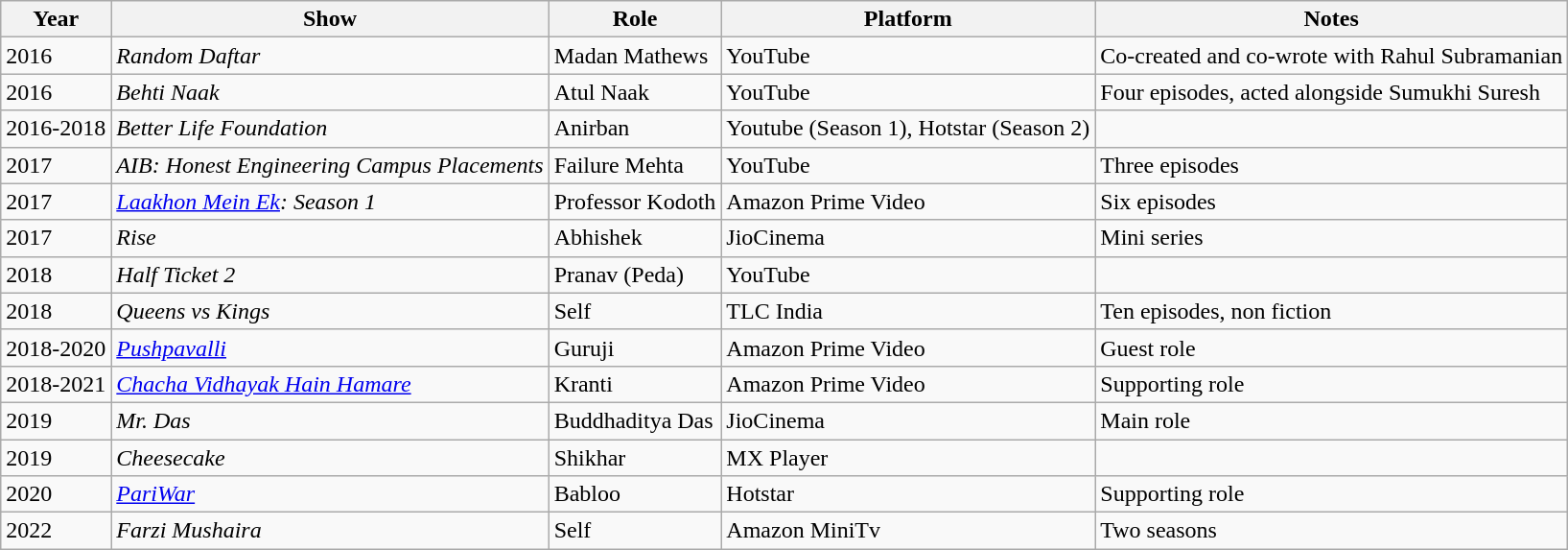<table class="wikitable">
<tr>
<th>Year</th>
<th>Show</th>
<th>Role</th>
<th>Platform</th>
<th>Notes</th>
</tr>
<tr>
<td>2016</td>
<td><em>Random Daftar</em></td>
<td>Madan Mathews</td>
<td>YouTube</td>
<td>Co-created and co-wrote with Rahul Subramanian</td>
</tr>
<tr>
<td>2016</td>
<td><em>Behti Naak</em></td>
<td>Atul Naak</td>
<td>YouTube</td>
<td>Four episodes, acted alongside Sumukhi Suresh</td>
</tr>
<tr>
<td>2016-2018</td>
<td><em>Better Life Foundation</em></td>
<td>Anirban</td>
<td>Youtube (Season 1), Hotstar (Season 2)</td>
<td></td>
</tr>
<tr>
<td>2017</td>
<td><em>AIB: Honest Engineering Campus Placements</em></td>
<td>Failure Mehta</td>
<td>YouTube</td>
<td>Three episodes</td>
</tr>
<tr>
<td>2017</td>
<td><em><a href='#'>Laakhon Mein Ek</a>: Season 1</em></td>
<td>Professor Kodoth</td>
<td>Amazon Prime Video</td>
<td>Six episodes</td>
</tr>
<tr>
<td>2017</td>
<td><em>Rise</em></td>
<td>Abhishek</td>
<td>JioCinema</td>
<td>Mini series</td>
</tr>
<tr>
<td>2018</td>
<td><em>Half Ticket 2</em></td>
<td>Pranav (Peda)</td>
<td>YouTube</td>
<td></td>
</tr>
<tr>
<td>2018</td>
<td><em>Queens vs Kings</em></td>
<td>Self</td>
<td>TLC India</td>
<td>Ten episodes, non fiction</td>
</tr>
<tr>
<td>2018-2020</td>
<td><em><a href='#'>Pushpavalli</a></em></td>
<td>Guruji</td>
<td>Amazon Prime Video</td>
<td>Guest role</td>
</tr>
<tr>
<td>2018-2021</td>
<td><em><a href='#'>Chacha Vidhayak Hain Hamare</a></em></td>
<td>Kranti</td>
<td>Amazon Prime Video</td>
<td>Supporting role</td>
</tr>
<tr>
<td>2019</td>
<td><em>Mr. Das</em></td>
<td>Buddhaditya Das</td>
<td>JioCinema</td>
<td>Main role</td>
</tr>
<tr>
<td>2019</td>
<td><em>Cheesecake</em></td>
<td>Shikhar</td>
<td>MX Player</td>
<td></td>
</tr>
<tr>
<td>2020</td>
<td><em><a href='#'>PariWar</a></em></td>
<td>Babloo</td>
<td>Hotstar</td>
<td>Supporting role</td>
</tr>
<tr>
<td>2022</td>
<td><em>Farzi Mushaira</em></td>
<td>Self</td>
<td>Amazon MiniTv</td>
<td>Two seasons</td>
</tr>
</table>
